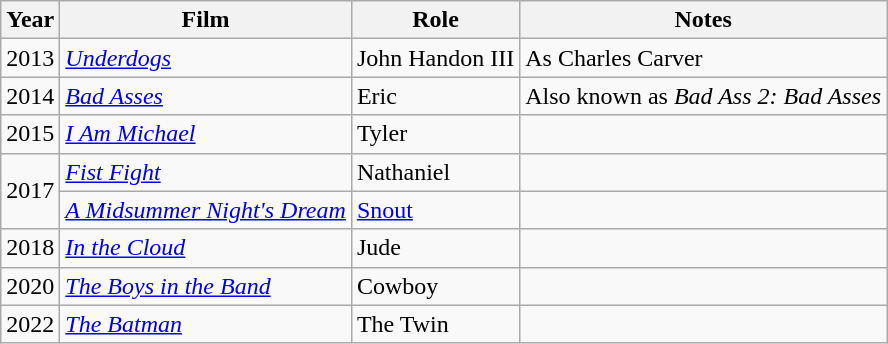<table class="wikitable">
<tr>
<th>Year</th>
<th>Film</th>
<th>Role</th>
<th>Notes</th>
</tr>
<tr>
<td>2013</td>
<td><em><a href='#'>Underdogs</a></em></td>
<td>John Handon III</td>
<td>As Charles Carver</td>
</tr>
<tr>
<td>2014</td>
<td><em><a href='#'>Bad Asses</a></em></td>
<td>Eric</td>
<td>Also known as <em>Bad Ass 2: Bad Asses</em></td>
</tr>
<tr>
<td>2015</td>
<td><em><a href='#'>I Am Michael</a></em></td>
<td>Tyler</td>
<td></td>
</tr>
<tr>
<td rowspan="2">2017</td>
<td><em><a href='#'>Fist Fight</a></em></td>
<td>Nathaniel</td>
<td></td>
</tr>
<tr>
<td><em><a href='#'>A Midsummer Night's Dream</a></em></td>
<td><a href='#'>Snout</a></td>
<td></td>
</tr>
<tr>
<td>2018</td>
<td><em><a href='#'>In the Cloud</a></em></td>
<td>Jude</td>
<td></td>
</tr>
<tr>
<td>2020</td>
<td><em><a href='#'>The Boys in the Band</a></em></td>
<td>Cowboy</td>
<td></td>
</tr>
<tr>
<td>2022</td>
<td><em><a href='#'>The Batman</a></em></td>
<td>The Twin</td>
<td></td>
</tr>
</table>
